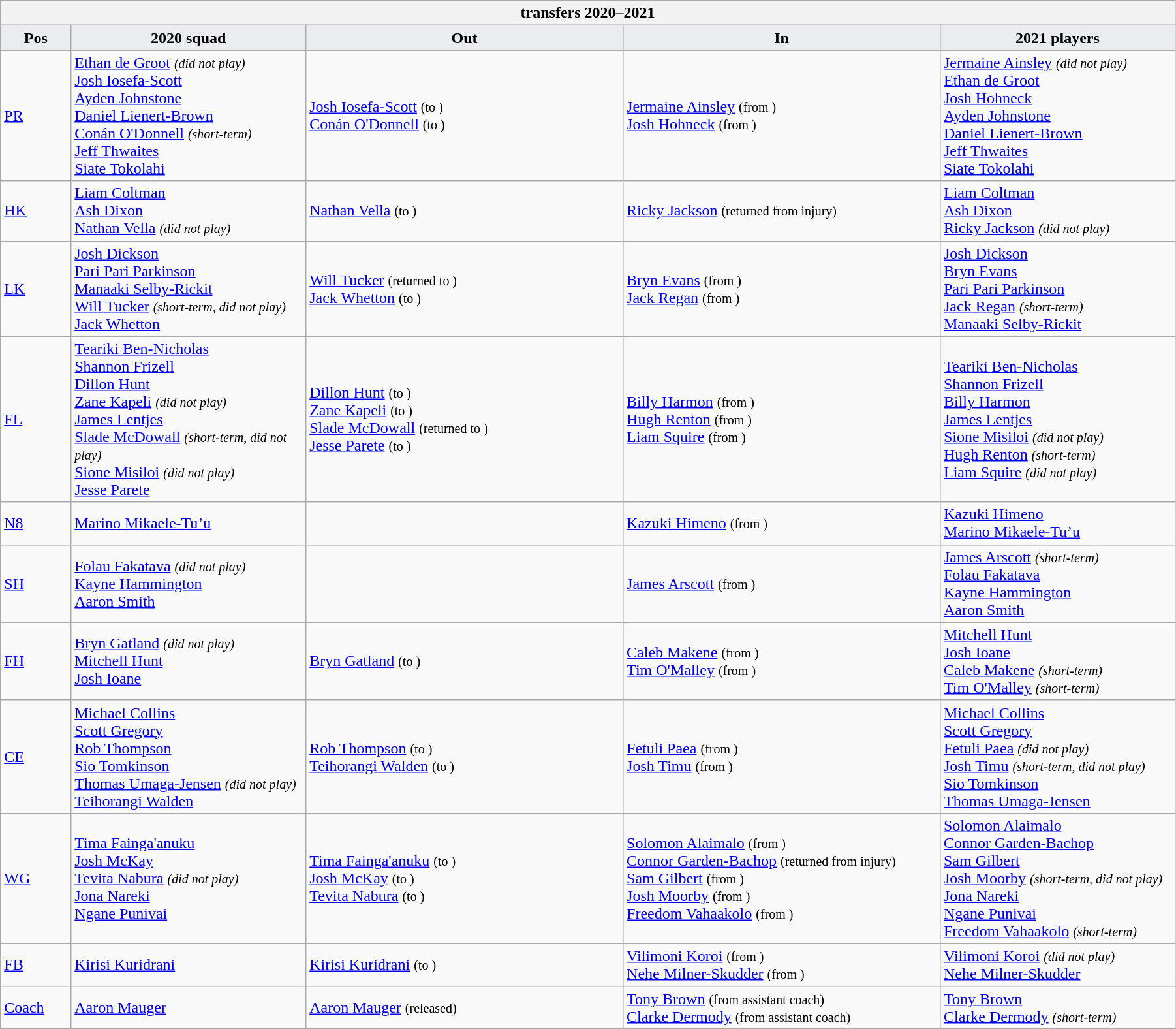<table class="wikitable" style="text-align: left; width:95%">
<tr>
<th colspan="100%"> transfers 2020–2021</th>
</tr>
<tr>
<th style="background:#ebecf0; width:6%;">Pos</th>
<th style="background:#ebecf0; width:20%;">2020 squad</th>
<th style="background:#ebecf0; width:27%;">Out</th>
<th style="background:#ebecf0; width:27%;">In</th>
<th style="background:#ebecf0; width:20%;">2021 players</th>
</tr>
<tr>
<td><a href='#'>PR</a></td>
<td> <a href='#'>Ethan de Groot</a> <small><em>(did not play)</em></small> <br> <a href='#'>Josh Iosefa-Scott</a> <br> <a href='#'>Ayden Johnstone</a> <br> <a href='#'>Daniel Lienert-Brown</a> <br> <a href='#'>Conán O'Donnell</a> <small><em>(short-term)</em></small> <br> <a href='#'>Jeff Thwaites</a> <br> <a href='#'>Siate Tokolahi</a></td>
<td>  <a href='#'>Josh Iosefa-Scott</a> <small>(to )</small> <br>  <a href='#'>Conán O'Donnell</a> <small>(to )</small></td>
<td>  <a href='#'>Jermaine Ainsley</a> <small>(from )</small> <br>  <a href='#'>Josh Hohneck</a> <small>(from )</small></td>
<td> <a href='#'>Jermaine Ainsley</a> <small><em>(did not play)</em></small><br> <a href='#'>Ethan de Groot</a> <br> <a href='#'>Josh Hohneck</a> <br> <a href='#'>Ayden Johnstone</a> <br> <a href='#'>Daniel Lienert-Brown</a> <br> <a href='#'>Jeff Thwaites</a> <br> <a href='#'>Siate Tokolahi</a></td>
</tr>
<tr>
<td><a href='#'>HK</a></td>
<td> <a href='#'>Liam Coltman</a> <br> <a href='#'>Ash Dixon</a> <br> <a href='#'>Nathan Vella</a> <small><em>(did not play)</em></small></td>
<td>  <a href='#'>Nathan Vella</a> <small>(to )</small></td>
<td>  <a href='#'>Ricky Jackson</a> <small>(returned from injury)</small></td>
<td> <a href='#'>Liam Coltman</a> <br> <a href='#'>Ash Dixon</a> <br> <a href='#'>Ricky Jackson</a> <small><em>(did not play)</em></small></td>
</tr>
<tr>
<td><a href='#'>LK</a></td>
<td> <a href='#'>Josh Dickson</a> <br> <a href='#'>Pari Pari Parkinson</a> <br> <a href='#'>Manaaki Selby-Rickit</a> <br> <a href='#'>Will Tucker</a> <small><em>(short-term, did not play)</em></small> <br> <a href='#'>Jack Whetton</a></td>
<td>  <a href='#'>Will Tucker</a> <small>(returned to )</small> <br>  <a href='#'>Jack Whetton</a> <small>(to )</small></td>
<td>  <a href='#'>Bryn Evans</a> <small>(from )</small> <br>  <a href='#'>Jack Regan</a> <small>(from )</small></td>
<td> <a href='#'>Josh Dickson</a> <br> <a href='#'>Bryn Evans</a> <br> <a href='#'>Pari Pari Parkinson</a> <br> <a href='#'>Jack Regan</a> <small><em>(short-term)</em></small> <br> <a href='#'>Manaaki Selby-Rickit</a></td>
</tr>
<tr>
<td><a href='#'>FL</a></td>
<td> <a href='#'>Teariki Ben-Nicholas</a> <br> <a href='#'>Shannon Frizell</a> <br> <a href='#'>Dillon Hunt</a> <br> <a href='#'>Zane Kapeli</a> <small><em>(did not play)</em></small> <br> <a href='#'>James Lentjes</a> <br> <a href='#'>Slade McDowall</a> <small><em>(short-term, did not play)</em></small> <br> <a href='#'>Sione Misiloi</a> <small><em>(did not play)</em></small> <br> <a href='#'>Jesse Parete</a></td>
<td>  <a href='#'>Dillon Hunt</a> <small>(to )</small> <br>  <a href='#'>Zane Kapeli</a> <small>(to )</small> <br>  <a href='#'>Slade McDowall</a> <small>(returned to )</small> <br>  <a href='#'>Jesse Parete</a> <small>(to )</small></td>
<td>  <a href='#'>Billy Harmon</a> <small>(from )</small> <br>  <a href='#'>Hugh Renton</a> <small>(from )</small> <br>  <a href='#'>Liam Squire</a> <small>(from )</small></td>
<td> <a href='#'>Teariki Ben-Nicholas</a> <br> <a href='#'>Shannon Frizell</a> <br> <a href='#'>Billy Harmon</a> <br> <a href='#'>James Lentjes</a> <br> <a href='#'>Sione Misiloi</a> <small><em>(did not play)</em></small> <br> <a href='#'>Hugh Renton</a> <small><em>(short-term)</em></small> <br> <a href='#'>Liam Squire</a> <small><em>(did not play)</em></small></td>
</tr>
<tr>
<td><a href='#'>N8</a></td>
<td> <a href='#'>Marino Mikaele-Tu’u</a></td>
<td></td>
<td>  <a href='#'>Kazuki Himeno</a> <small>(from )</small></td>
<td> <a href='#'>Kazuki Himeno</a> <br> <a href='#'>Marino Mikaele-Tu’u</a></td>
</tr>
<tr>
<td><a href='#'>SH</a></td>
<td> <a href='#'>Folau Fakatava</a> <small><em>(did not play)</em></small> <br> <a href='#'>Kayne Hammington</a> <br> <a href='#'>Aaron Smith</a></td>
<td></td>
<td>  <a href='#'>James Arscott</a> <small>(from )</small></td>
<td> <a href='#'>James Arscott</a> <small><em>(short-term)</em></small> <br> <a href='#'>Folau Fakatava</a> <br> <a href='#'>Kayne Hammington</a> <br> <a href='#'>Aaron Smith</a></td>
</tr>
<tr>
<td><a href='#'>FH</a></td>
<td> <a href='#'>Bryn Gatland</a> <small><em>(did not play)</em></small> <br> <a href='#'>Mitchell Hunt</a> <br> <a href='#'>Josh Ioane</a></td>
<td>  <a href='#'>Bryn Gatland</a> <small>(to )</small></td>
<td>  <a href='#'>Caleb Makene</a> <small>(from )</small> <br>  <a href='#'>Tim O'Malley</a> <small>(from )</small></td>
<td> <a href='#'>Mitchell Hunt</a> <br> <a href='#'>Josh Ioane</a> <br> <a href='#'>Caleb Makene</a> <small><em>(short-term)</em></small> <br> <a href='#'>Tim O'Malley</a> <small><em>(short-term)</em></small></td>
</tr>
<tr>
<td><a href='#'>CE</a></td>
<td> <a href='#'>Michael Collins</a> <br> <a href='#'>Scott Gregory</a> <br> <a href='#'>Rob Thompson</a> <br> <a href='#'>Sio Tomkinson</a> <br> <a href='#'>Thomas Umaga-Jensen</a> <small><em>(did not play)</em></small> <br> <a href='#'>Teihorangi Walden</a></td>
<td>  <a href='#'>Rob Thompson</a> <small>(to )</small> <br>  <a href='#'>Teihorangi Walden</a> <small>(to )</small></td>
<td>  <a href='#'>Fetuli Paea</a> <small>(from )</small> <br>  <a href='#'>Josh Timu</a> <small>(from )</small></td>
<td> <a href='#'>Michael Collins</a> <br> <a href='#'>Scott Gregory</a> <br> <a href='#'>Fetuli Paea</a> <small><em>(did not play)</em></small> <br> <a href='#'>Josh Timu</a> <small><em>(short-term, did not play)</em></small> <br> <a href='#'>Sio Tomkinson</a> <br> <a href='#'>Thomas Umaga-Jensen</a></td>
</tr>
<tr>
<td><a href='#'>WG</a></td>
<td> <a href='#'>Tima Fainga'anuku</a> <br> <a href='#'>Josh McKay</a> <br> <a href='#'>Tevita Nabura</a> <small><em>(did not play)</em></small> <br> <a href='#'>Jona Nareki</a> <br> <a href='#'>Ngane Punivai</a></td>
<td>  <a href='#'>Tima Fainga'anuku</a> <small>(to )</small> <br>  <a href='#'>Josh McKay</a> <small>(to )</small> <br>  <a href='#'>Tevita Nabura</a> <small>(to )</small></td>
<td>  <a href='#'>Solomon Alaimalo</a> <small>(from )</small> <br>  <a href='#'>Connor Garden-Bachop</a> <small>(returned from injury)</small> <br>  <a href='#'>Sam Gilbert</a> <small>(from )</small> <br>  <a href='#'>Josh Moorby</a> <small>(from )</small> <br>  <a href='#'>Freedom Vahaakolo</a> <small>(from )</small></td>
<td> <a href='#'>Solomon Alaimalo</a> <br> <a href='#'>Connor Garden-Bachop</a> <br> <a href='#'>Sam Gilbert</a> <br> <a href='#'>Josh Moorby</a> <small><em>(short-term, did not play)</em></small> <br> <a href='#'>Jona Nareki</a> <br> <a href='#'>Ngane Punivai</a> <br> <a href='#'>Freedom Vahaakolo</a> <small><em>(short-term)</em></small></td>
</tr>
<tr>
<td><a href='#'>FB</a></td>
<td> <a href='#'>Kirisi Kuridrani</a></td>
<td>  <a href='#'>Kirisi Kuridrani</a> <small>(to )</small></td>
<td>  <a href='#'>Vilimoni Koroi</a> <small>(from )</small> <br>  <a href='#'>Nehe Milner-Skudder</a> <small>(from )</small></td>
<td> <a href='#'>Vilimoni Koroi</a> <small><em>(did not play)</em></small> <br> <a href='#'>Nehe Milner-Skudder</a></td>
</tr>
<tr>
<td><a href='#'>Coach</a></td>
<td> <a href='#'>Aaron Mauger</a></td>
<td>  <a href='#'>Aaron Mauger</a> <small>(released)</small></td>
<td>  <a href='#'>Tony Brown</a> <small>(from assistant coach)</small> <br>  <a href='#'>Clarke Dermody</a> <small>(from assistant coach)</small></td>
<td> <a href='#'>Tony Brown</a> <br> <a href='#'>Clarke Dermody</a> <small><em>(short-term)</em></small></td>
</tr>
</table>
